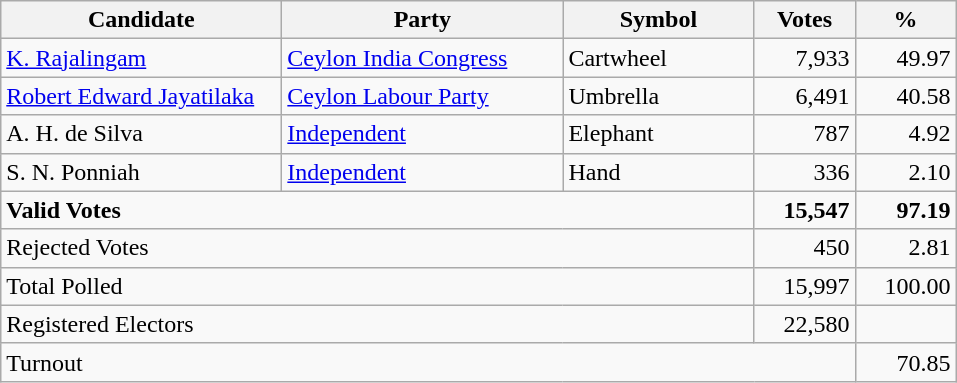<table class="wikitable" border="1" style="text-align:right;">
<tr>
<th align=left width="180">Candidate</th>
<th align=left width="180">Party</th>
<th align=left width="120">Symbol</th>
<th align=left width="60">Votes</th>
<th align=left width="60">%</th>
</tr>
<tr>
<td align=left><a href='#'>K. Rajalingam</a></td>
<td align=left><a href='#'>Ceylon India Congress</a></td>
<td align=left>Cartwheel</td>
<td>7,933</td>
<td>49.97</td>
</tr>
<tr>
<td align=left><a href='#'>Robert Edward Jayatilaka</a></td>
<td align=left><a href='#'>Ceylon Labour Party</a></td>
<td align=left>Umbrella</td>
<td>6,491</td>
<td>40.58</td>
</tr>
<tr>
<td align=left>A. H. de Silva</td>
<td align=left><a href='#'>Independent</a></td>
<td align=left>Elephant</td>
<td>787</td>
<td>4.92</td>
</tr>
<tr>
<td align=left>S. N. Ponniah</td>
<td align=left><a href='#'>Independent</a></td>
<td align=left>Hand</td>
<td>336</td>
<td>2.10</td>
</tr>
<tr>
<td align=left colspan=3><strong>Valid Votes</strong></td>
<td><strong>15,547</strong></td>
<td><strong>97.19</strong></td>
</tr>
<tr>
<td align=left colspan=3>Rejected Votes</td>
<td>450</td>
<td>2.81</td>
</tr>
<tr>
<td align=left colspan=3>Total Polled</td>
<td>15,997</td>
<td>100.00</td>
</tr>
<tr>
<td align=left colspan=3>Registered Electors</td>
<td>22,580</td>
<td></td>
</tr>
<tr>
<td align=left colspan=4>Turnout</td>
<td>70.85</td>
</tr>
</table>
